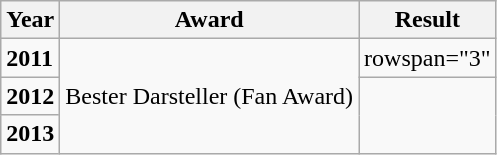<table Class="wikitable">
<tr>
<th>Year</th>
<th>Award</th>
<th>Result</th>
</tr>
<tr>
<td><strong>2011</strong></td>
<td rowspan="3">Bester Darsteller (Fan Award)</td>
<td>rowspan="3" </td>
</tr>
<tr>
<td><strong>2012</strong></td>
</tr>
<tr>
<td><strong>2013</strong></td>
</tr>
</table>
